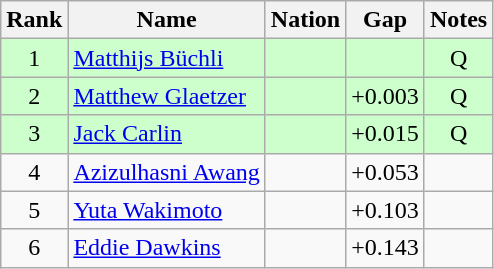<table class="wikitable sortable" style="text-align:center">
<tr>
<th>Rank</th>
<th>Name</th>
<th>Nation</th>
<th>Gap</th>
<th>Notes</th>
</tr>
<tr bgcolor=ccffcc>
<td>1</td>
<td align=left><a href='#'>Matthijs Büchli</a></td>
<td align=left></td>
<td></td>
<td>Q</td>
</tr>
<tr bgcolor=ccffcc>
<td>2</td>
<td align=left><a href='#'>Matthew Glaetzer</a></td>
<td align=left></td>
<td>+0.003</td>
<td>Q</td>
</tr>
<tr bgcolor=ccffcc>
<td>3</td>
<td align=left><a href='#'>Jack Carlin</a></td>
<td align=left></td>
<td>+0.015</td>
<td>Q</td>
</tr>
<tr>
<td>4</td>
<td align=left><a href='#'>Azizulhasni Awang</a></td>
<td align=left></td>
<td>+0.053</td>
<td></td>
</tr>
<tr>
<td>5</td>
<td align=left><a href='#'>Yuta Wakimoto</a></td>
<td align=left></td>
<td>+0.103</td>
<td></td>
</tr>
<tr>
<td>6</td>
<td align=left><a href='#'>Eddie Dawkins</a></td>
<td align=left></td>
<td>+0.143</td>
<td></td>
</tr>
</table>
